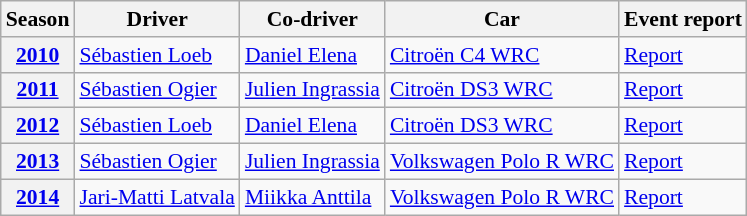<table class="wikitable" style="font-size:90%;">
<tr>
<th>Season</th>
<th>Driver</th>
<th>Co-driver</th>
<th>Car</th>
<th>Event report</th>
</tr>
<tr>
<th><a href='#'>2010</a></th>
<td> <a href='#'>Sébastien Loeb</a></td>
<td> <a href='#'>Daniel Elena</a></td>
<td><a href='#'>Citroën C4 WRC</a></td>
<td><a href='#'>Report</a></td>
</tr>
<tr>
<th><a href='#'>2011</a></th>
<td> <a href='#'>Sébastien Ogier</a></td>
<td> <a href='#'>Julien Ingrassia</a></td>
<td><a href='#'>Citroën DS3 WRC</a></td>
<td><a href='#'>Report</a></td>
</tr>
<tr>
<th><a href='#'>2012</a></th>
<td> <a href='#'>Sébastien Loeb</a></td>
<td> <a href='#'>Daniel Elena</a></td>
<td><a href='#'>Citroën DS3 WRC</a></td>
<td><a href='#'>Report</a></td>
</tr>
<tr>
<th><a href='#'>2013</a></th>
<td> <a href='#'>Sébastien Ogier</a></td>
<td> <a href='#'>Julien Ingrassia</a></td>
<td><a href='#'>Volkswagen Polo R WRC</a></td>
<td><a href='#'>Report</a></td>
</tr>
<tr>
<th><a href='#'>2014</a></th>
<td> <a href='#'>Jari-Matti Latvala</a></td>
<td> <a href='#'>Miikka Anttila</a></td>
<td><a href='#'>Volkswagen Polo R WRC</a></td>
<td><a href='#'>Report</a></td>
</tr>
</table>
